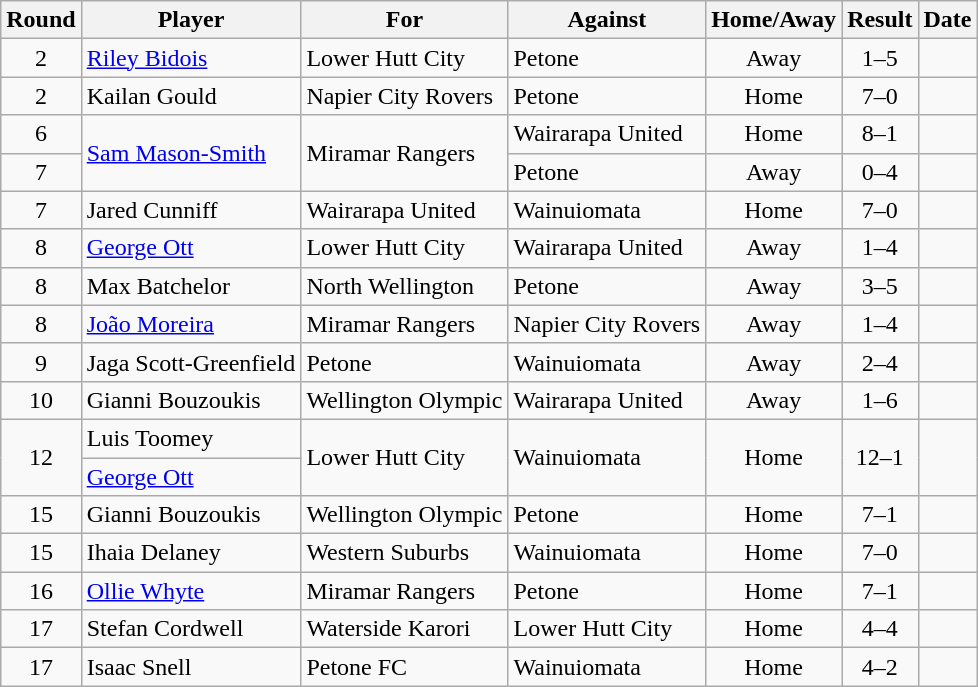<table class="wikitable">
<tr>
<th>Round</th>
<th>Player</th>
<th>For</th>
<th>Against</th>
<th>Home/Away</th>
<th style="text-align:center">Result</th>
<th>Date</th>
</tr>
<tr>
<td style="text-align:center">2</td>
<td><a href='#'>Riley Bidois</a></td>
<td>Lower Hutt City</td>
<td>Petone</td>
<td style="text-align:center">Away</td>
<td style="text-align:center">1–5</td>
<td></td>
</tr>
<tr>
<td style="text-align:center">2</td>
<td>Kailan Gould</td>
<td>Napier City Rovers</td>
<td>Petone</td>
<td style="text-align:center">Home</td>
<td style="text-align:center">7–0</td>
<td></td>
</tr>
<tr>
<td style="text-align:center">6</td>
<td rowspan=2><a href='#'>Sam Mason-Smith</a></td>
<td rowspan=2>Miramar Rangers</td>
<td>Wairarapa United</td>
<td style="text-align:center">Home</td>
<td style="text-align:center">8–1</td>
<td></td>
</tr>
<tr>
<td style="text-align:center">7</td>
<td>Petone</td>
<td style="text-align:center">Away</td>
<td style="text-align:center">0–4</td>
<td></td>
</tr>
<tr>
<td style="text-align:center">7</td>
<td>Jared Cunniff</td>
<td>Wairarapa United</td>
<td>Wainuiomata</td>
<td style="text-align:center">Home</td>
<td style="text-align:center">7–0</td>
<td></td>
</tr>
<tr>
<td style="text-align:center">8</td>
<td><a href='#'>George Ott</a></td>
<td>Lower Hutt City</td>
<td>Wairarapa United</td>
<td style="text-align:center">Away</td>
<td style="text-align:center">1–4</td>
<td></td>
</tr>
<tr>
<td style="text-align:center">8</td>
<td>Max Batchelor</td>
<td>North Wellington</td>
<td>Petone</td>
<td style="text-align:center">Away</td>
<td style="text-align:center">3–5</td>
<td></td>
</tr>
<tr>
<td style="text-align:center">8</td>
<td><a href='#'>João Moreira</a></td>
<td>Miramar Rangers</td>
<td>Napier City Rovers</td>
<td style="text-align:center">Away</td>
<td style="text-align:center">1–4</td>
<td></td>
</tr>
<tr>
<td style="text-align:center">9</td>
<td>Jaga Scott-Greenfield</td>
<td>Petone</td>
<td>Wainuiomata</td>
<td style="text-align:center">Away</td>
<td style="text-align:center">2–4</td>
<td></td>
</tr>
<tr>
<td style="text-align:center">10</td>
<td>Gianni Bouzoukis</td>
<td>Wellington Olympic</td>
<td>Wairarapa United</td>
<td style="text-align:center">Away</td>
<td style="text-align:center">1–6</td>
<td></td>
</tr>
<tr>
<td rowspan=2 style="text-align:center">12</td>
<td>Luis Toomey</td>
<td rowspan=2>Lower Hutt City</td>
<td rowspan=2>Wainuiomata</td>
<td rowspan=2 style="text-align:center">Home</td>
<td rowspan=2 style="text-align:center">12–1</td>
<td rowspan=2></td>
</tr>
<tr>
<td><a href='#'>George Ott</a></td>
</tr>
<tr>
<td style="text-align:center">15</td>
<td>Gianni Bouzoukis</td>
<td>Wellington Olympic</td>
<td>Petone</td>
<td style="text-align:center">Home</td>
<td style="text-align:center">7–1</td>
<td></td>
</tr>
<tr>
<td style="text-align:center">15</td>
<td>Ihaia Delaney</td>
<td>Western Suburbs</td>
<td>Wainuiomata</td>
<td style="text-align:center">Home</td>
<td style="text-align:center">7–0</td>
<td></td>
</tr>
<tr>
<td style="text-align:center">16</td>
<td><a href='#'>Ollie Whyte</a></td>
<td>Miramar Rangers</td>
<td>Petone</td>
<td style="text-align:center">Home</td>
<td style="text-align:center">7–1</td>
<td></td>
</tr>
<tr>
<td style="text-align:center">17</td>
<td>Stefan Cordwell</td>
<td>Waterside Karori</td>
<td>Lower Hutt City</td>
<td style="text-align:center">Home</td>
<td style="text-align:center">4–4</td>
<td></td>
</tr>
<tr>
<td style="text-align:center">17</td>
<td>Isaac Snell</td>
<td>Petone FC</td>
<td>Wainuiomata</td>
<td style="text-align:center">Home</td>
<td style="text-align:center">4–2</td>
<td></td>
</tr>
</table>
